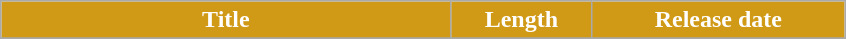<table class="wikitable plainrowheaders mw-collapsible mw-collapsed">
<tr>
<th style="background:#D09916; color: #FFFFFF; width:32%;">Title</th>
<th style="background:#D09916; color: #FFFFFF; width:10%;">Length</th>
<th style="background:#D09916; color: #FFFFFF; width:18%;">Release date</th>
</tr>
<tr>
</tr>
</table>
